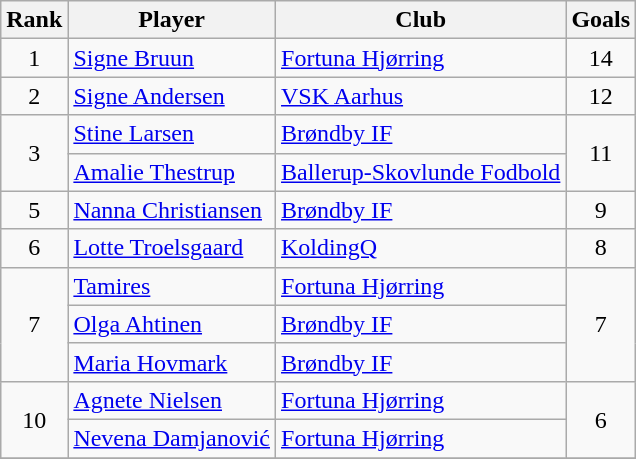<table class="wikitable" style="text-align:center">
<tr>
<th>Rank</th>
<th>Player</th>
<th>Club</th>
<th>Goals</th>
</tr>
<tr>
<td>1</td>
<td align="left"> <a href='#'>Signe Bruun</a></td>
<td align="left"><a href='#'>Fortuna Hjørring</a></td>
<td>14</td>
</tr>
<tr>
<td>2</td>
<td align="left"> <a href='#'>Signe Andersen</a></td>
<td align="left"><a href='#'>VSK Aarhus</a></td>
<td>12</td>
</tr>
<tr>
<td rowspan=2>3</td>
<td align="left"> <a href='#'>Stine Larsen</a></td>
<td align="left"><a href='#'>Brøndby IF</a></td>
<td rowspan=2>11</td>
</tr>
<tr>
<td align="left"> <a href='#'>Amalie Thestrup</a></td>
<td align="left"><a href='#'>Ballerup-Skovlunde Fodbold</a></td>
</tr>
<tr>
<td>5</td>
<td align="left"> <a href='#'>Nanna Christiansen</a></td>
<td align="left"><a href='#'>Brøndby IF</a></td>
<td>9</td>
</tr>
<tr>
<td>6</td>
<td align="left"> <a href='#'>Lotte Troelsgaard</a></td>
<td align="left"><a href='#'>KoldingQ</a></td>
<td>8</td>
</tr>
<tr>
<td rowspan=3>7</td>
<td align="left"> <a href='#'>Tamires</a></td>
<td align="left"><a href='#'>Fortuna Hjørring</a></td>
<td rowspan=3>7</td>
</tr>
<tr>
<td align="left"> <a href='#'>Olga Ahtinen</a></td>
<td align="left"><a href='#'>Brøndby IF</a></td>
</tr>
<tr>
<td align="left"> <a href='#'>Maria Hovmark</a></td>
<td align="left"><a href='#'>Brøndby IF</a></td>
</tr>
<tr>
<td rowspan=2>10</td>
<td align="left"> <a href='#'>Agnete Nielsen</a></td>
<td align="left"><a href='#'>Fortuna Hjørring</a></td>
<td rowspan=2>6</td>
</tr>
<tr>
<td align="left"> <a href='#'>Nevena Damjanović</a></td>
<td align="left"><a href='#'>Fortuna Hjørring</a></td>
</tr>
<tr>
</tr>
</table>
